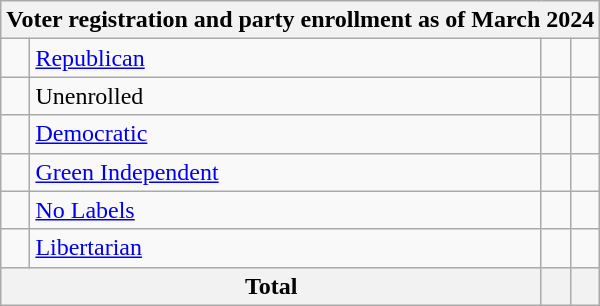<table class=wikitable>
<tr>
<th colspan = 6>Voter registration and party enrollment as of March 2024</th>
</tr>
<tr>
<td></td>
<td><a href='#'>Republican</a></td>
<td align = center></td>
<td align = center></td>
</tr>
<tr>
<td></td>
<td>Unenrolled</td>
<td align = center></td>
<td align = center></td>
</tr>
<tr>
<td></td>
<td><a href='#'>Democratic</a></td>
<td align = center></td>
<td align = center></td>
</tr>
<tr>
<td></td>
<td><a href='#'>Green Independent</a></td>
<td align = center></td>
<td align = center></td>
</tr>
<tr>
<td></td>
<td><a href='#'>No Labels</a></td>
<td align = center></td>
<td align = center></td>
</tr>
<tr>
<td></td>
<td><a href='#'>Libertarian</a></td>
<td align = center></td>
<td align = center></td>
</tr>
<tr>
<th colspan = 2>Total</th>
<th align = center></th>
<th align = center></th>
</tr>
</table>
